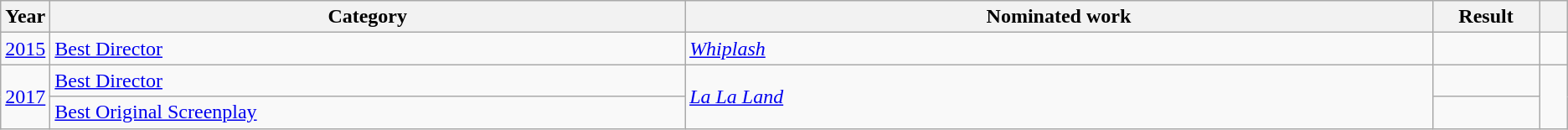<table class=wikitable>
<tr>
<th scope="col" style="width:1em;">Year</th>
<th scope="col" style="width:33em;">Category</th>
<th scope="col" style="width:39em;">Nominated work</th>
<th scope="col" style="width:5em;">Result</th>
<th scope="col" style="width:1em;"></th>
</tr>
<tr>
<td><a href='#'>2015</a></td>
<td><a href='#'>Best Director</a></td>
<td><em><a href='#'>Whiplash</a></em></td>
<td></td>
<td></td>
</tr>
<tr>
<td rowspan="2"><a href='#'>2017</a></td>
<td><a href='#'>Best Director</a></td>
<td rowspan="2"><em><a href='#'>La La Land</a></em></td>
<td></td>
<td rowspan="2"></td>
</tr>
<tr>
<td><a href='#'>Best Original Screenplay</a></td>
<td></td>
</tr>
</table>
